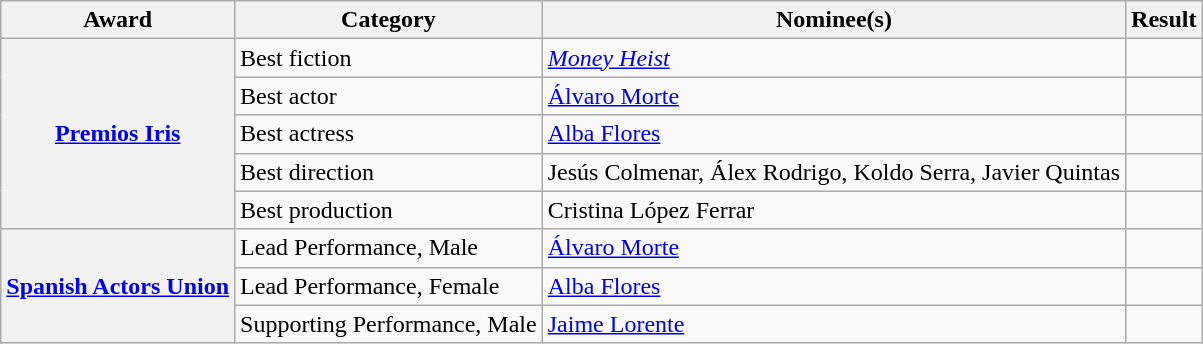<table class="wikitable sortable">
<tr>
<th scope="col">Award</th>
<th scope="col">Category</th>
<th scope="col">Nominee(s)</th>
<th scope="col">Result</th>
</tr>
<tr>
<th scope="row" rowspan=5><a href='#'>Premios Iris</a></th>
<td>Best fiction</td>
<td><em><a href='#'>Money Heist</a></em></td>
<td></td>
</tr>
<tr>
<td>Best actor</td>
<td><a href='#'>Álvaro Morte</a></td>
<td></td>
</tr>
<tr>
<td>Best actress</td>
<td><a href='#'>Alba Flores</a></td>
<td></td>
</tr>
<tr>
<td>Best direction</td>
<td>Jesús Colmenar, Álex Rodrigo, Koldo Serra, Javier Quintas</td>
<td></td>
</tr>
<tr>
<td>Best production</td>
<td>Cristina López Ferrar</td>
<td></td>
</tr>
<tr>
<th scope="row" rowspan=3><a href='#'>Spanish Actors Union</a></th>
<td>Lead Performance, Male</td>
<td><a href='#'>Álvaro Morte</a></td>
<td></td>
</tr>
<tr>
<td>Lead Performance, Female</td>
<td><a href='#'>Alba Flores</a></td>
<td></td>
</tr>
<tr>
<td>Supporting Performance, Male</td>
<td><a href='#'>Jaime Lorente</a></td>
<td></td>
</tr>
</table>
